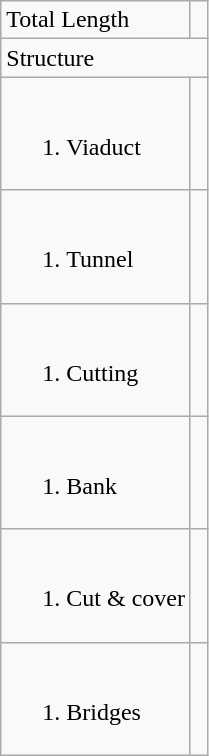<table class="wikitable">
<tr>
<td>Total Length</td>
<td>  </td>
</tr>
<tr>
<td colspan="2">Structure</td>
</tr>
<tr>
<td><br><ol><li>Viaduct</li></ol></td>
<td></td>
</tr>
<tr>
<td><br><ol><li>Tunnel</li></ol></td>
<td></td>
</tr>
<tr>
<td><br><ol><li>Cutting</li></ol></td>
<td></td>
</tr>
<tr>
<td><br><ol><li>Bank</li></ol></td>
<td></td>
</tr>
<tr>
<td><br><ol><li>Cut & cover</li></ol></td>
<td></td>
</tr>
<tr>
<td><br><ol><li>Bridges</li></ol></td>
<td></td>
</tr>
</table>
